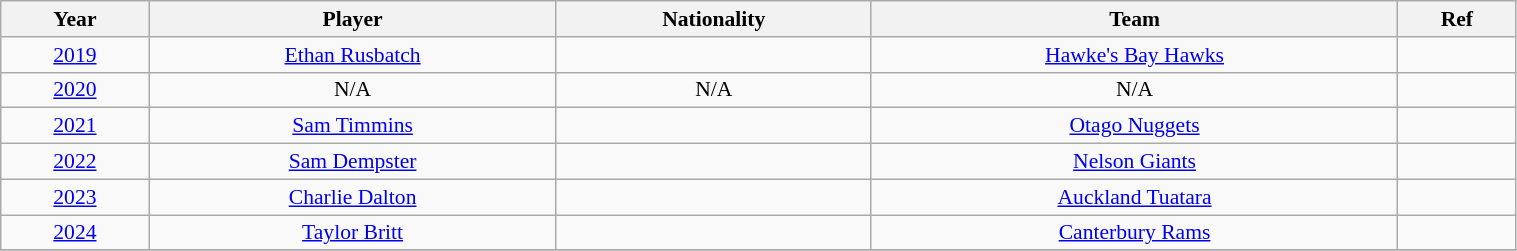<table class="wikitable" style="width: 80%; text-align:center; font-size:90%">
<tr>
<th>Year</th>
<th>Player</th>
<th>Nationality</th>
<th>Team</th>
<th>Ref</th>
</tr>
<tr>
<td><a href='#'>2019</a></td>
<td><a href='#'>Ethan Rusbatch</a></td>
<td></td>
<td><a href='#'>Hawke's Bay Hawks</a></td>
<td></td>
</tr>
<tr>
<td><a href='#'>2020</a></td>
<td>N/A</td>
<td>N/A</td>
<td>N/A</td>
<td></td>
</tr>
<tr>
<td><a href='#'>2021</a></td>
<td><a href='#'>Sam Timmins</a></td>
<td></td>
<td><a href='#'>Otago Nuggets</a></td>
<td></td>
</tr>
<tr>
<td><a href='#'>2022</a></td>
<td><a href='#'>Sam Dempster</a></td>
<td></td>
<td><a href='#'>Nelson Giants</a></td>
<td></td>
</tr>
<tr>
<td><a href='#'>2023</a></td>
<td><a href='#'>Charlie Dalton</a></td>
<td></td>
<td><a href='#'>Auckland Tuatara</a></td>
<td></td>
</tr>
<tr>
<td><a href='#'>2024</a></td>
<td><a href='#'>Taylor Britt</a></td>
<td></td>
<td><a href='#'>Canterbury Rams</a></td>
<td></td>
</tr>
<tr>
</tr>
</table>
